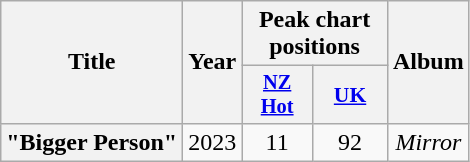<table class="wikitable plainrowheaders" style="text-align:center;">
<tr>
<th scope="col" rowspan="2">Title</th>
<th scope="col" rowspan="2">Year</th>
<th scope="col" colspan="2">Peak chart positions</th>
<th scope="col" rowspan="2">Album</th>
</tr>
<tr>
<th scope="col" style="width:3em;font-size:85%;"><a href='#'>NZ<br>Hot</a><br></th>
<th scope="col" style="width:3em;font-size:90%;"><a href='#'>UK</a><br></th>
</tr>
<tr>
<th scope="row">"Bigger Person"</th>
<td>2023</td>
<td>11</td>
<td>92</td>
<td><em>Mirror</em></td>
</tr>
</table>
